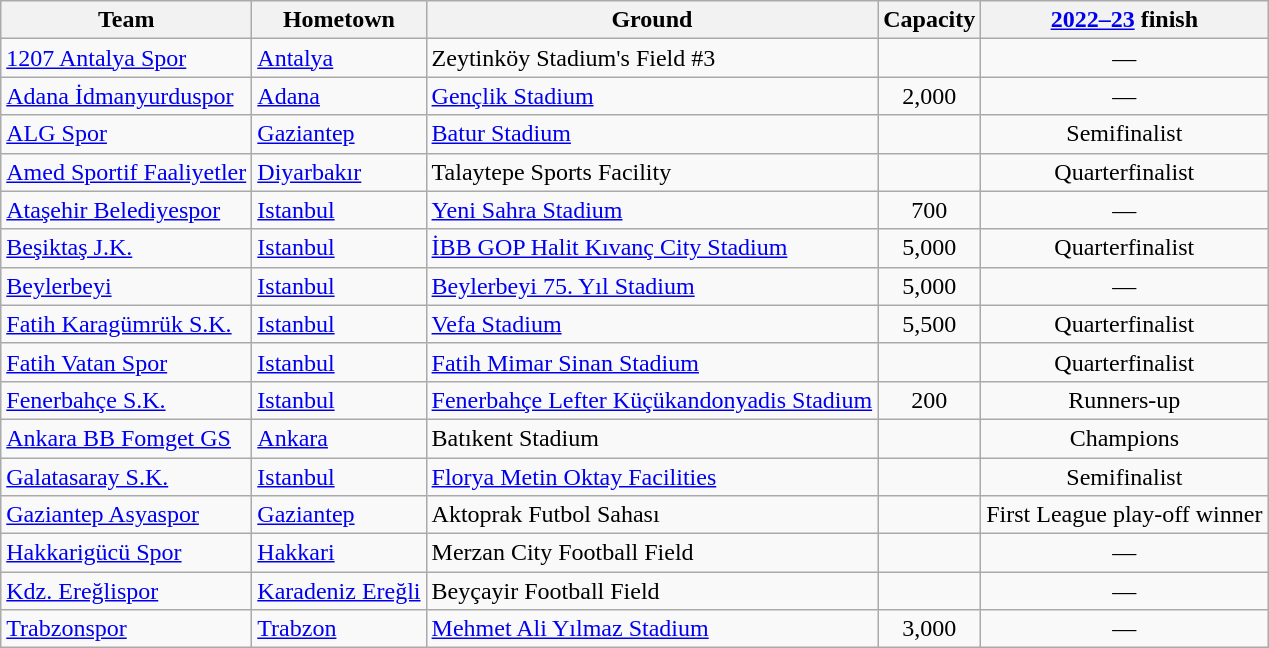<table class="wikitable sortable">
<tr>
<th>Team</th>
<th>Hometown</th>
<th>Ground</th>
<th>Capacity</th>
<th data-sort-type="number"><a href='#'>2022–23</a> finish</th>
</tr>
<tr>
<td><a href='#'>1207 Antalya Spor</a></td>
<td><a href='#'>Antalya</a></td>
<td>Zeytinköy Stadium's Field #3</td>
<td></td>
<td align=center>—</td>
</tr>
<tr>
<td><a href='#'>Adana İdmanyurduspor</a></td>
<td><a href='#'>Adana</a></td>
<td><a href='#'>Gençlik Stadium</a></td>
<td align=center>2,000</td>
<td align=center>—</td>
</tr>
<tr>
<td><a href='#'>ALG Spor</a></td>
<td><a href='#'>Gaziantep</a></td>
<td><a href='#'>Batur Stadium</a></td>
<td></td>
<td align=center>Semifinalist</td>
</tr>
<tr>
<td><a href='#'>Amed Sportif Faaliyetler</a></td>
<td><a href='#'>Diyarbakır</a></td>
<td>Talaytepe Sports Facility</td>
<td></td>
<td align=center>Quarterfinalist</td>
</tr>
<tr>
<td><a href='#'>Ataşehir Belediyespor</a></td>
<td><a href='#'>Istanbul</a></td>
<td><a href='#'>Yeni Sahra Stadium</a></td>
<td align=center>700</td>
<td align=center>—</td>
</tr>
<tr>
<td><a href='#'>Beşiktaş J.K.</a></td>
<td><a href='#'>Istanbul</a></td>
<td><a href='#'>İBB GOP Halit Kıvanç City Stadium</a></td>
<td align=center>5,000</td>
<td align=center>Quarterfinalist</td>
</tr>
<tr>
<td><a href='#'>Beylerbeyi</a></td>
<td><a href='#'>Istanbul</a></td>
<td><a href='#'>Beylerbeyi 75. Yıl Stadium</a></td>
<td align=center>5,000</td>
<td align=center>—</td>
</tr>
<tr>
<td><a href='#'>Fatih Karagümrük S.K.</a></td>
<td><a href='#'>Istanbul</a></td>
<td><a href='#'>Vefa Stadium</a></td>
<td align=center>5,500</td>
<td align=center>Quarterfinalist</td>
</tr>
<tr>
<td><a href='#'>Fatih Vatan Spor</a></td>
<td><a href='#'>Istanbul</a></td>
<td><a href='#'>Fatih Mimar Sinan Stadium</a></td>
<td></td>
<td align=center>Quarterfinalist</td>
</tr>
<tr>
<td><a href='#'>Fenerbahçe S.K.</a></td>
<td><a href='#'>Istanbul</a></td>
<td><a href='#'>Fenerbahçe Lefter Küçükandonyadis Stadium</a></td>
<td align=center>200</td>
<td align=center>Runners-up</td>
</tr>
<tr>
<td><a href='#'>Ankara BB Fomget GS</a></td>
<td><a href='#'>Ankara</a></td>
<td>Batıkent Stadium</td>
<td align=center></td>
<td align=center>Champions</td>
</tr>
<tr>
<td><a href='#'>Galatasaray S.K.</a></td>
<td><a href='#'>Istanbul</a></td>
<td><a href='#'>Florya Metin Oktay Facilities</a></td>
<td align=center></td>
<td align=center>Semifinalist</td>
</tr>
<tr>
<td><a href='#'>Gaziantep Asyaspor</a></td>
<td><a href='#'>Gaziantep</a></td>
<td>Aktoprak Futbol Sahası</td>
<td align=center></td>
<td align=center>First League play-off winner</td>
</tr>
<tr>
<td><a href='#'>Hakkarigücü Spor</a></td>
<td><a href='#'>Hakkari</a></td>
<td>Merzan City Football Field</td>
<td></td>
<td align=center>—</td>
</tr>
<tr>
<td><a href='#'>Kdz. Ereğlispor</a></td>
<td><a href='#'>Karadeniz Ereğli</a></td>
<td>Beyçayir Football Field</td>
<td></td>
<td align=center>—</td>
</tr>
<tr>
<td><a href='#'>Trabzonspor</a></td>
<td><a href='#'>Trabzon</a></td>
<td><a href='#'>Mehmet Ali Yılmaz Stadium</a></td>
<td align=center>3,000</td>
<td align=center>—</td>
</tr>
</table>
